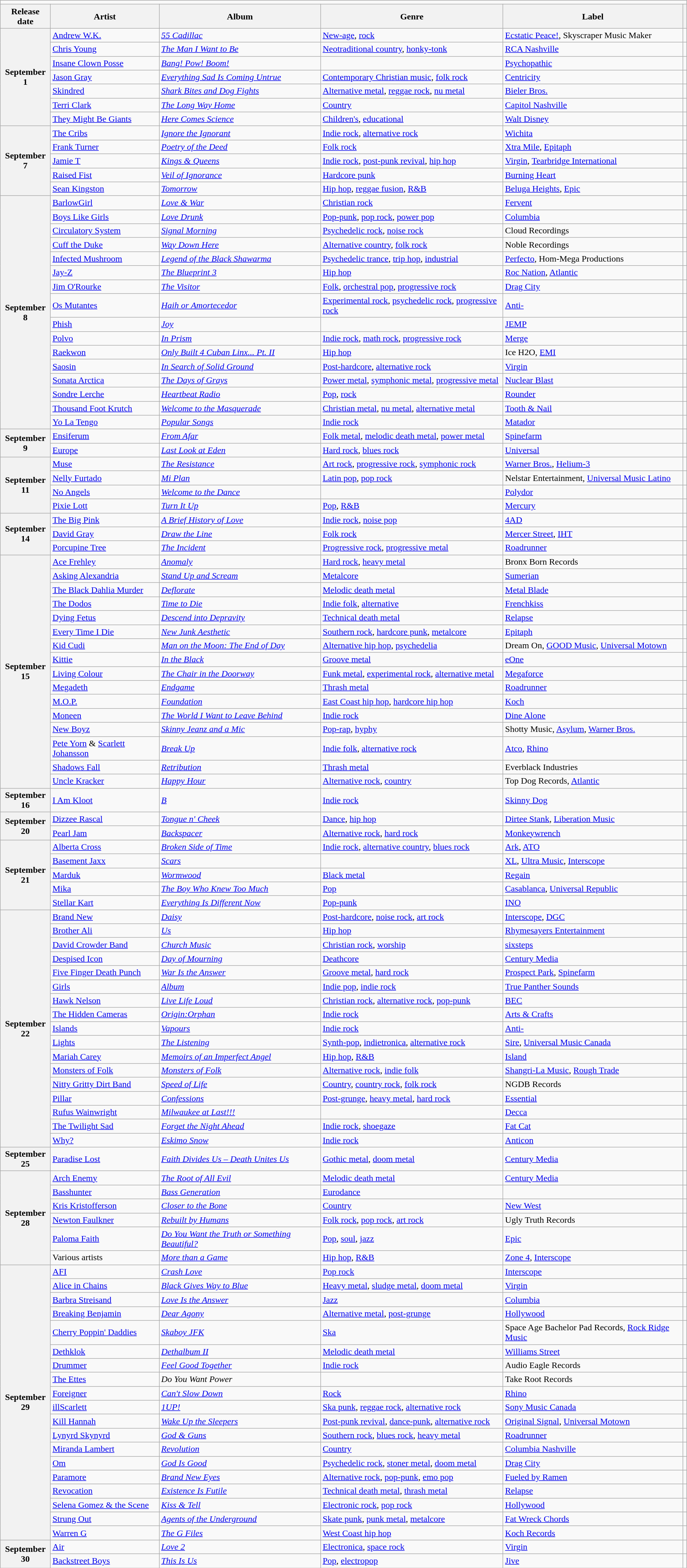<table class="wikitable plainrowheaders">
<tr>
<td colspan="6" style="text-align:center;"></td>
</tr>
<tr>
<th scope="col">Release date</th>
<th scope="col">Artist</th>
<th scope="col">Album</th>
<th scope="col">Genre</th>
<th scope="col">Label</th>
<th scope="col"></th>
</tr>
<tr>
<th scope="row" rowspan="7" style="text-align:center;">September<br>1</th>
<td><a href='#'>Andrew W.K.</a></td>
<td><em><a href='#'>55 Cadillac</a></em></td>
<td><a href='#'>New-age</a>, <a href='#'>rock</a></td>
<td><a href='#'>Ecstatic Peace!</a>, Skyscraper Music Maker</td>
<td></td>
</tr>
<tr>
<td><a href='#'>Chris Young</a></td>
<td><em><a href='#'>The Man I Want to Be</a></em></td>
<td><a href='#'>Neotraditional country</a>, <a href='#'>honky-tonk</a></td>
<td><a href='#'>RCA Nashville</a></td>
<td></td>
</tr>
<tr>
<td><a href='#'>Insane Clown Posse</a></td>
<td><em><a href='#'>Bang! Pow! Boom!</a></em></td>
<td></td>
<td><a href='#'>Psychopathic</a></td>
<td></td>
</tr>
<tr>
<td><a href='#'>Jason Gray</a></td>
<td><em><a href='#'>Everything Sad Is Coming Untrue</a></em></td>
<td><a href='#'>Contemporary Christian music</a>, <a href='#'>folk rock</a></td>
<td><a href='#'>Centricity</a></td>
<td></td>
</tr>
<tr>
<td><a href='#'>Skindred</a></td>
<td><em><a href='#'>Shark Bites and Dog Fights</a></em></td>
<td><a href='#'>Alternative metal</a>, <a href='#'>reggae rock</a>, <a href='#'>nu metal</a></td>
<td><a href='#'>Bieler Bros.</a></td>
<td></td>
</tr>
<tr>
<td><a href='#'>Terri Clark</a></td>
<td><em><a href='#'>The Long Way Home</a></em></td>
<td><a href='#'>Country</a></td>
<td><a href='#'>Capitol Nashville</a></td>
<td></td>
</tr>
<tr>
<td><a href='#'>They Might Be Giants</a></td>
<td><em><a href='#'>Here Comes Science</a></em></td>
<td><a href='#'>Children's</a>, <a href='#'>educational</a></td>
<td><a href='#'>Walt Disney</a></td>
<td></td>
</tr>
<tr>
<th scope="row" rowspan="5" style="text-align:center;">September<br>7</th>
<td><a href='#'>The Cribs</a></td>
<td><em><a href='#'>Ignore the Ignorant</a></em></td>
<td><a href='#'>Indie rock</a>, <a href='#'>alternative rock</a></td>
<td><a href='#'>Wichita</a></td>
<td></td>
</tr>
<tr>
<td><a href='#'>Frank Turner</a></td>
<td><em><a href='#'>Poetry of the Deed</a></em></td>
<td><a href='#'>Folk rock</a></td>
<td><a href='#'>Xtra Mile</a>, <a href='#'>Epitaph</a></td>
<td></td>
</tr>
<tr>
<td><a href='#'>Jamie T</a></td>
<td><em><a href='#'>Kings & Queens</a></em></td>
<td><a href='#'>Indie rock</a>, <a href='#'>post-punk revival</a>, <a href='#'>hip hop</a></td>
<td><a href='#'>Virgin</a>, <a href='#'>Tearbridge International</a></td>
<td></td>
</tr>
<tr>
<td><a href='#'>Raised Fist</a></td>
<td><em><a href='#'>Veil of Ignorance</a></em></td>
<td><a href='#'>Hardcore punk</a></td>
<td><a href='#'>Burning Heart</a></td>
<td></td>
</tr>
<tr>
<td><a href='#'>Sean Kingston</a></td>
<td><em><a href='#'>Tomorrow</a></em></td>
<td><a href='#'>Hip hop</a>, <a href='#'>reggae fusion</a>, <a href='#'>R&B</a></td>
<td><a href='#'>Beluga Heights</a>, <a href='#'>Epic</a></td>
<td></td>
</tr>
<tr>
<th scope="row" rowspan="16" style="text-align:center;">September<br>8</th>
<td><a href='#'>BarlowGirl</a></td>
<td><em><a href='#'>Love & War</a></em></td>
<td><a href='#'>Christian rock</a></td>
<td><a href='#'>Fervent</a></td>
<td></td>
</tr>
<tr>
<td><a href='#'>Boys Like Girls</a></td>
<td><em><a href='#'>Love Drunk</a></em></td>
<td><a href='#'>Pop-punk</a>, <a href='#'>pop rock</a>, <a href='#'>power pop</a></td>
<td><a href='#'>Columbia</a></td>
<td></td>
</tr>
<tr>
<td><a href='#'>Circulatory System</a></td>
<td><em><a href='#'>Signal Morning</a></em></td>
<td><a href='#'>Psychedelic rock</a>, <a href='#'>noise rock</a></td>
<td>Cloud Recordings</td>
<td></td>
</tr>
<tr>
<td><a href='#'>Cuff the Duke</a></td>
<td><em><a href='#'>Way Down Here</a></em></td>
<td><a href='#'>Alternative country</a>, <a href='#'>folk rock</a></td>
<td>Noble Recordings</td>
<td></td>
</tr>
<tr>
<td><a href='#'>Infected Mushroom</a></td>
<td><em><a href='#'>Legend of the Black Shawarma</a></em></td>
<td><a href='#'>Psychedelic trance</a>, <a href='#'>trip hop</a>, <a href='#'>industrial</a></td>
<td><a href='#'>Perfecto</a>, Hom-Mega Productions</td>
<td></td>
</tr>
<tr>
<td><a href='#'>Jay-Z</a></td>
<td><em><a href='#'>The Blueprint 3</a></em></td>
<td><a href='#'>Hip hop</a></td>
<td><a href='#'>Roc Nation</a>, <a href='#'>Atlantic</a></td>
<td></td>
</tr>
<tr>
<td><a href='#'>Jim O'Rourke</a></td>
<td><em><a href='#'>The Visitor</a></em></td>
<td><a href='#'>Folk</a>, <a href='#'>orchestral pop</a>, <a href='#'>progressive rock</a></td>
<td><a href='#'>Drag City</a></td>
<td></td>
</tr>
<tr>
<td><a href='#'>Os Mutantes</a></td>
<td><em><a href='#'>Haih or Amortecedor</a></em></td>
<td><a href='#'>Experimental rock</a>, <a href='#'>psychedelic rock</a>, <a href='#'>progressive rock</a></td>
<td><a href='#'>Anti-</a></td>
<td></td>
</tr>
<tr>
<td><a href='#'>Phish</a></td>
<td><em><a href='#'>Joy</a></em></td>
<td></td>
<td><a href='#'>JEMP</a></td>
<td></td>
</tr>
<tr>
<td><a href='#'>Polvo</a></td>
<td><em><a href='#'>In Prism</a></em></td>
<td><a href='#'>Indie rock</a>, <a href='#'>math rock</a>, <a href='#'>progressive rock</a></td>
<td><a href='#'>Merge</a></td>
<td></td>
</tr>
<tr>
<td><a href='#'>Raekwon</a></td>
<td><em><a href='#'>Only Built 4 Cuban Linx... Pt. II</a></em></td>
<td><a href='#'>Hip hop</a></td>
<td>Ice H2O, <a href='#'>EMI</a></td>
<td></td>
</tr>
<tr>
<td><a href='#'>Saosin</a></td>
<td><em><a href='#'>In Search of Solid Ground</a></em></td>
<td><a href='#'>Post-hardcore</a>, <a href='#'>alternative rock</a></td>
<td><a href='#'>Virgin</a></td>
<td></td>
</tr>
<tr>
<td><a href='#'>Sonata Arctica</a></td>
<td><em><a href='#'>The Days of Grays</a></em></td>
<td><a href='#'>Power metal</a>, <a href='#'>symphonic metal</a>, <a href='#'>progressive metal</a></td>
<td><a href='#'>Nuclear Blast</a></td>
<td></td>
</tr>
<tr>
<td><a href='#'>Sondre Lerche</a></td>
<td><em><a href='#'>Heartbeat Radio</a></em></td>
<td><a href='#'>Pop</a>, <a href='#'>rock</a></td>
<td><a href='#'>Rounder</a></td>
<td></td>
</tr>
<tr>
<td><a href='#'>Thousand Foot Krutch</a></td>
<td><em><a href='#'>Welcome to the Masquerade</a></em></td>
<td><a href='#'>Christian metal</a>, <a href='#'>nu metal</a>, <a href='#'>alternative metal</a></td>
<td><a href='#'>Tooth & Nail</a></td>
<td></td>
</tr>
<tr>
<td><a href='#'>Yo La Tengo</a></td>
<td><em><a href='#'>Popular Songs</a></em></td>
<td><a href='#'>Indie rock</a></td>
<td><a href='#'>Matador</a></td>
<td></td>
</tr>
<tr>
<th scope="row" rowspan="2" style="text-align:center;">September<br>9</th>
<td><a href='#'>Ensiferum</a></td>
<td><em><a href='#'>From Afar</a></em></td>
<td><a href='#'>Folk metal</a>, <a href='#'>melodic death metal</a>, <a href='#'>power metal</a></td>
<td><a href='#'>Spinefarm</a></td>
<td></td>
</tr>
<tr>
<td><a href='#'>Europe</a></td>
<td><em><a href='#'>Last Look at Eden</a></em></td>
<td><a href='#'>Hard rock</a>, <a href='#'>blues rock</a></td>
<td><a href='#'>Universal</a></td>
<td></td>
</tr>
<tr>
<th scope="row" rowspan="4" style="text-align:center;">September<br>11</th>
<td><a href='#'>Muse</a></td>
<td><em><a href='#'>The Resistance</a></em></td>
<td><a href='#'>Art rock</a>, <a href='#'>progressive rock</a>, <a href='#'>symphonic rock</a></td>
<td><a href='#'>Warner Bros.</a>, <a href='#'>Helium-3</a></td>
<td></td>
</tr>
<tr>
<td><a href='#'>Nelly Furtado</a></td>
<td><em><a href='#'>Mi Plan</a></em></td>
<td><a href='#'>Latin pop</a>, <a href='#'>pop rock</a></td>
<td>Nelstar Entertainment, <a href='#'>Universal Music Latino</a></td>
<td></td>
</tr>
<tr>
<td><a href='#'>No Angels</a></td>
<td><em><a href='#'>Welcome to the Dance</a></em></td>
<td></td>
<td><a href='#'>Polydor</a></td>
<td></td>
</tr>
<tr>
<td><a href='#'>Pixie Lott</a></td>
<td><em><a href='#'>Turn It Up</a></em></td>
<td><a href='#'>Pop</a>, <a href='#'>R&B</a></td>
<td><a href='#'>Mercury</a></td>
<td></td>
</tr>
<tr>
<th scope="row" rowspan="3" style="text-align:center;">September<br>14</th>
<td><a href='#'>The Big Pink</a></td>
<td><em><a href='#'>A Brief History of Love</a></em></td>
<td><a href='#'>Indie rock</a>, <a href='#'>noise pop</a></td>
<td><a href='#'>4AD</a></td>
<td></td>
</tr>
<tr>
<td><a href='#'>David Gray</a></td>
<td><em><a href='#'>Draw the Line</a></em></td>
<td><a href='#'>Folk rock</a></td>
<td><a href='#'>Mercer Street</a>, <a href='#'>IHT</a></td>
<td></td>
</tr>
<tr>
<td><a href='#'>Porcupine Tree</a></td>
<td><em><a href='#'>The Incident</a></em></td>
<td><a href='#'>Progressive rock</a>, <a href='#'>progressive metal</a></td>
<td><a href='#'>Roadrunner</a></td>
<td></td>
</tr>
<tr>
<th scope="row" rowspan="16" style="text-align:center;">September<br>15</th>
<td><a href='#'>Ace Frehley</a></td>
<td><em><a href='#'>Anomaly</a></em></td>
<td><a href='#'>Hard rock</a>, <a href='#'>heavy metal</a></td>
<td>Bronx Born Records</td>
<td></td>
</tr>
<tr>
<td><a href='#'>Asking Alexandria</a></td>
<td><em><a href='#'>Stand Up and Scream</a></em></td>
<td><a href='#'>Metalcore</a></td>
<td><a href='#'>Sumerian</a></td>
<td></td>
</tr>
<tr>
<td><a href='#'>The Black Dahlia Murder</a></td>
<td><em><a href='#'>Deflorate</a></em></td>
<td><a href='#'>Melodic death metal</a></td>
<td><a href='#'>Metal Blade</a></td>
<td></td>
</tr>
<tr>
<td><a href='#'>The Dodos</a></td>
<td><em><a href='#'>Time to Die</a></em></td>
<td><a href='#'>Indie folk</a>, <a href='#'>alternative</a></td>
<td><a href='#'>Frenchkiss</a></td>
<td></td>
</tr>
<tr>
<td><a href='#'>Dying Fetus</a></td>
<td><em><a href='#'>Descend into Depravity</a></em></td>
<td><a href='#'>Technical death metal</a></td>
<td><a href='#'>Relapse</a></td>
<td></td>
</tr>
<tr>
<td><a href='#'>Every Time I Die</a></td>
<td><em><a href='#'>New Junk Aesthetic</a></em></td>
<td><a href='#'>Southern rock</a>, <a href='#'>hardcore punk</a>, <a href='#'>metalcore</a></td>
<td><a href='#'>Epitaph</a></td>
<td></td>
</tr>
<tr>
<td><a href='#'>Kid Cudi</a></td>
<td><em><a href='#'>Man on the Moon: The End of Day</a></em></td>
<td><a href='#'>Alternative hip hop</a>, <a href='#'>psychedelia</a></td>
<td>Dream On, <a href='#'>GOOD Music</a>, <a href='#'>Universal Motown</a></td>
<td></td>
</tr>
<tr>
<td><a href='#'>Kittie</a></td>
<td><em><a href='#'>In the Black</a></em></td>
<td><a href='#'>Groove metal</a></td>
<td><a href='#'>eOne</a></td>
<td></td>
</tr>
<tr>
<td><a href='#'>Living Colour</a></td>
<td><em><a href='#'>The Chair in the Doorway</a></em></td>
<td><a href='#'>Funk metal</a>, <a href='#'>experimental rock</a>, <a href='#'>alternative metal</a></td>
<td><a href='#'>Megaforce</a></td>
<td></td>
</tr>
<tr>
<td><a href='#'>Megadeth</a></td>
<td><em><a href='#'>Endgame</a></em></td>
<td><a href='#'>Thrash metal</a></td>
<td><a href='#'>Roadrunner</a></td>
<td></td>
</tr>
<tr>
<td><a href='#'>M.O.P.</a></td>
<td><em><a href='#'>Foundation</a></em></td>
<td><a href='#'>East Coast hip hop</a>, <a href='#'>hardcore hip hop</a></td>
<td><a href='#'>Koch</a></td>
<td></td>
</tr>
<tr>
<td><a href='#'>Moneen</a></td>
<td><em><a href='#'>The World I Want to Leave Behind</a></em></td>
<td><a href='#'>Indie rock</a></td>
<td><a href='#'>Dine Alone</a></td>
<td></td>
</tr>
<tr>
<td><a href='#'>New Boyz</a></td>
<td><em><a href='#'>Skinny Jeanz and a Mic</a></em></td>
<td><a href='#'>Pop-rap</a>, <a href='#'>hyphy</a></td>
<td>Shotty Music, <a href='#'>Asylum</a>, <a href='#'>Warner Bros.</a></td>
<td></td>
</tr>
<tr>
<td><a href='#'>Pete Yorn</a> & <a href='#'>Scarlett Johansson</a></td>
<td><em><a href='#'>Break Up</a></em></td>
<td><a href='#'>Indie folk</a>, <a href='#'>alternative rock</a></td>
<td><a href='#'>Atco</a>, <a href='#'>Rhino</a></td>
<td></td>
</tr>
<tr>
<td><a href='#'>Shadows Fall</a></td>
<td><em><a href='#'>Retribution</a></em></td>
<td><a href='#'>Thrash metal</a></td>
<td>Everblack Industries</td>
<td></td>
</tr>
<tr>
<td><a href='#'>Uncle Kracker</a></td>
<td><em><a href='#'>Happy Hour</a></em></td>
<td><a href='#'>Alternative rock</a>, <a href='#'>country</a></td>
<td>Top Dog Records, <a href='#'>Atlantic</a></td>
<td></td>
</tr>
<tr>
<th scope="row" style="text-align:center;">September<br>16</th>
<td><a href='#'>I Am Kloot</a></td>
<td><em><a href='#'>B</a></em></td>
<td><a href='#'>Indie rock</a></td>
<td><a href='#'>Skinny Dog</a></td>
<td></td>
</tr>
<tr>
<th scope="row" rowspan="2" style="text-align:center;">September<br>20</th>
<td><a href='#'>Dizzee Rascal</a></td>
<td><em><a href='#'>Tongue n' Cheek</a></em></td>
<td><a href='#'>Dance</a>, <a href='#'>hip hop</a></td>
<td><a href='#'>Dirtee Stank</a>, <a href='#'>Liberation Music</a></td>
<td></td>
</tr>
<tr>
<td><a href='#'>Pearl Jam</a></td>
<td><em><a href='#'>Backspacer</a></em></td>
<td><a href='#'>Alternative rock</a>, <a href='#'>hard rock</a></td>
<td><a href='#'>Monkeywrench</a></td>
<td></td>
</tr>
<tr>
<th scope="row" rowspan="5" style="text-align:center;">September<br>21</th>
<td><a href='#'>Alberta Cross</a></td>
<td><em><a href='#'>Broken Side of Time</a></em></td>
<td><a href='#'>Indie rock</a>, <a href='#'>alternative country</a>, <a href='#'>blues rock</a></td>
<td><a href='#'>Ark</a>, <a href='#'>ATO</a></td>
<td></td>
</tr>
<tr>
<td><a href='#'>Basement Jaxx</a></td>
<td><em><a href='#'>Scars</a></em></td>
<td></td>
<td><a href='#'>XL</a>, <a href='#'>Ultra Music</a>, <a href='#'>Interscope</a></td>
<td></td>
</tr>
<tr>
<td><a href='#'>Marduk</a></td>
<td><em><a href='#'>Wormwood</a></em></td>
<td><a href='#'>Black metal</a></td>
<td><a href='#'>Regain</a></td>
<td></td>
</tr>
<tr>
<td><a href='#'>Mika</a></td>
<td><em><a href='#'>The Boy Who Knew Too Much</a></em></td>
<td><a href='#'>Pop</a></td>
<td><a href='#'>Casablanca</a>, <a href='#'>Universal Republic</a></td>
<td></td>
</tr>
<tr>
<td><a href='#'>Stellar Kart</a></td>
<td><em><a href='#'>Everything Is Different Now</a></em></td>
<td><a href='#'>Pop-punk</a></td>
<td><a href='#'>INO</a></td>
<td></td>
</tr>
<tr>
<th scope="row" rowspan="17" style="text-align:center;">September<br>22</th>
<td><a href='#'>Brand New</a></td>
<td><em><a href='#'>Daisy</a></em></td>
<td><a href='#'>Post-hardcore</a>, <a href='#'>noise rock</a>, <a href='#'>art rock</a></td>
<td><a href='#'>Interscope</a>, <a href='#'>DGC</a></td>
<td></td>
</tr>
<tr>
<td><a href='#'>Brother Ali</a></td>
<td><em><a href='#'>Us</a></em></td>
<td><a href='#'>Hip hop</a></td>
<td><a href='#'>Rhymesayers Entertainment</a></td>
<td></td>
</tr>
<tr>
<td><a href='#'>David Crowder Band</a></td>
<td><em><a href='#'>Church Music</a></em></td>
<td><a href='#'>Christian rock</a>, <a href='#'>worship</a></td>
<td><a href='#'>sixsteps</a></td>
<td></td>
</tr>
<tr>
<td><a href='#'>Despised Icon</a></td>
<td><em><a href='#'>Day of Mourning</a></em></td>
<td><a href='#'>Deathcore</a></td>
<td><a href='#'>Century Media</a></td>
<td></td>
</tr>
<tr>
<td><a href='#'>Five Finger Death Punch</a></td>
<td><em><a href='#'>War Is the Answer</a></em></td>
<td><a href='#'>Groove metal</a>, <a href='#'>hard rock</a></td>
<td><a href='#'>Prospect Park</a>, <a href='#'>Spinefarm</a></td>
<td></td>
</tr>
<tr>
<td><a href='#'>Girls</a></td>
<td><em><a href='#'>Album</a></em></td>
<td><a href='#'>Indie pop</a>, <a href='#'>indie rock</a></td>
<td><a href='#'>True Panther Sounds</a></td>
<td></td>
</tr>
<tr>
<td><a href='#'>Hawk Nelson</a></td>
<td><em><a href='#'>Live Life Loud</a></em></td>
<td><a href='#'>Christian rock</a>, <a href='#'>alternative rock</a>, <a href='#'>pop-punk</a></td>
<td><a href='#'>BEC</a></td>
<td></td>
</tr>
<tr>
<td><a href='#'>The Hidden Cameras</a></td>
<td><em><a href='#'>Origin:Orphan</a></em></td>
<td><a href='#'>Indie rock</a></td>
<td><a href='#'>Arts & Crafts</a></td>
<td></td>
</tr>
<tr>
<td><a href='#'>Islands</a></td>
<td><em><a href='#'>Vapours</a></em></td>
<td><a href='#'>Indie rock</a></td>
<td><a href='#'>Anti-</a></td>
<td></td>
</tr>
<tr>
<td><a href='#'>Lights</a></td>
<td><em><a href='#'>The Listening</a></em></td>
<td><a href='#'>Synth-pop</a>, <a href='#'>indietronica</a>, <a href='#'>alternative rock</a></td>
<td><a href='#'>Sire</a>, <a href='#'>Universal Music Canada</a></td>
<td></td>
</tr>
<tr>
<td><a href='#'>Mariah Carey</a></td>
<td><em><a href='#'>Memoirs of an Imperfect Angel</a></em></td>
<td><a href='#'>Hip hop</a>, <a href='#'>R&B</a></td>
<td><a href='#'>Island</a></td>
<td></td>
</tr>
<tr>
<td><a href='#'>Monsters of Folk</a></td>
<td><em><a href='#'>Monsters of Folk</a></em></td>
<td><a href='#'>Alternative rock</a>, <a href='#'>indie folk</a></td>
<td><a href='#'>Shangri-La Music</a>, <a href='#'>Rough Trade</a></td>
<td></td>
</tr>
<tr>
<td><a href='#'>Nitty Gritty Dirt Band</a></td>
<td><em><a href='#'>Speed of Life</a></em></td>
<td><a href='#'>Country</a>, <a href='#'>country rock</a>, <a href='#'>folk rock</a></td>
<td>NGDB Records</td>
<td></td>
</tr>
<tr>
<td><a href='#'>Pillar</a></td>
<td><em><a href='#'>Confessions</a></em></td>
<td><a href='#'>Post-grunge</a>, <a href='#'>heavy metal</a>, <a href='#'>hard rock</a></td>
<td><a href='#'>Essential</a></td>
<td></td>
</tr>
<tr>
<td><a href='#'>Rufus Wainwright</a></td>
<td><em><a href='#'>Milwaukee at Last!!!</a></em></td>
<td></td>
<td><a href='#'>Decca</a></td>
<td></td>
</tr>
<tr>
<td><a href='#'>The Twilight Sad</a></td>
<td><em><a href='#'>Forget the Night Ahead</a></em></td>
<td><a href='#'>Indie rock</a>, <a href='#'>shoegaze</a></td>
<td><a href='#'>Fat Cat</a></td>
<td></td>
</tr>
<tr>
<td><a href='#'>Why?</a></td>
<td><em><a href='#'>Eskimo Snow</a></em></td>
<td><a href='#'>Indie rock</a></td>
<td><a href='#'>Anticon</a></td>
<td></td>
</tr>
<tr>
<th scope="row" style="text-align:center;">September<br>25</th>
<td><a href='#'>Paradise Lost</a></td>
<td><em><a href='#'>Faith Divides Us – Death Unites Us</a></em></td>
<td><a href='#'>Gothic metal</a>, <a href='#'>doom metal</a></td>
<td><a href='#'>Century Media</a></td>
<td></td>
</tr>
<tr>
<th scope="row" rowspan="6" style="text-align:center;">September<br>28</th>
<td><a href='#'>Arch Enemy</a></td>
<td><em><a href='#'>The Root of All Evil</a></em></td>
<td><a href='#'>Melodic death metal</a></td>
<td><a href='#'>Century Media</a></td>
<td></td>
</tr>
<tr>
<td><a href='#'>Basshunter</a></td>
<td><em><a href='#'>Bass Generation</a></em></td>
<td><a href='#'>Eurodance</a></td>
<td></td>
<td></td>
</tr>
<tr>
<td><a href='#'>Kris Kristofferson</a></td>
<td><em><a href='#'>Closer to the Bone</a></em></td>
<td><a href='#'>Country</a></td>
<td><a href='#'>New West</a></td>
<td></td>
</tr>
<tr>
<td><a href='#'>Newton Faulkner</a></td>
<td><em><a href='#'>Rebuilt by Humans</a></em></td>
<td><a href='#'>Folk rock</a>, <a href='#'>pop rock</a>, <a href='#'>art rock</a></td>
<td>Ugly Truth Records</td>
<td></td>
</tr>
<tr>
<td><a href='#'>Paloma Faith</a></td>
<td><em><a href='#'>Do You Want the Truth or Something Beautiful?</a></em></td>
<td><a href='#'>Pop</a>, <a href='#'>soul</a>, <a href='#'>jazz</a></td>
<td><a href='#'>Epic</a></td>
<td></td>
</tr>
<tr>
<td>Various artists</td>
<td><em><a href='#'>More than a Game</a></em></td>
<td><a href='#'>Hip hop</a>, <a href='#'>R&B</a></td>
<td><a href='#'>Zone 4</a>, <a href='#'>Interscope</a></td>
<td></td>
</tr>
<tr>
<th scope="row" rowspan="19" style="text-align:center;">September<br>29</th>
<td><a href='#'>AFI</a></td>
<td><em><a href='#'>Crash Love</a></em></td>
<td><a href='#'>Pop rock</a></td>
<td><a href='#'>Interscope</a></td>
<td></td>
</tr>
<tr>
<td><a href='#'>Alice in Chains</a></td>
<td><em><a href='#'>Black Gives Way to Blue</a></em></td>
<td><a href='#'>Heavy metal</a>, <a href='#'>sludge metal</a>, <a href='#'>doom metal</a></td>
<td><a href='#'>Virgin</a></td>
<td></td>
</tr>
<tr>
<td><a href='#'>Barbra Streisand</a></td>
<td><em><a href='#'>Love Is the Answer</a></em></td>
<td><a href='#'>Jazz</a></td>
<td><a href='#'>Columbia</a></td>
<td></td>
</tr>
<tr>
<td><a href='#'>Breaking Benjamin</a></td>
<td><em><a href='#'>Dear Agony</a></em></td>
<td><a href='#'>Alternative metal</a>, <a href='#'>post-grunge</a></td>
<td><a href='#'>Hollywood</a></td>
<td></td>
</tr>
<tr>
<td><a href='#'>Cherry Poppin' Daddies</a></td>
<td><em><a href='#'>Skaboy JFK</a></em></td>
<td><a href='#'>Ska</a></td>
<td>Space Age Bachelor Pad Records, <a href='#'>Rock Ridge Music</a></td>
<td></td>
</tr>
<tr>
<td><a href='#'>Dethklok</a></td>
<td><em><a href='#'>Dethalbum II</a></em></td>
<td><a href='#'>Melodic death metal</a></td>
<td><a href='#'>Williams Street</a></td>
<td></td>
</tr>
<tr>
<td><a href='#'>Drummer</a></td>
<td><em><a href='#'>Feel Good Together</a></em></td>
<td><a href='#'>Indie rock</a></td>
<td>Audio Eagle Records</td>
<td></td>
</tr>
<tr>
<td><a href='#'>The Ettes</a></td>
<td><em>Do You Want Power</em></td>
<td></td>
<td>Take Root Records</td>
<td></td>
</tr>
<tr>
<td><a href='#'>Foreigner</a></td>
<td><em><a href='#'>Can't Slow Down</a></em></td>
<td><a href='#'>Rock</a></td>
<td><a href='#'>Rhino</a></td>
<td></td>
</tr>
<tr>
<td><a href='#'>illScarlett</a></td>
<td><em><a href='#'>1UP!</a></em></td>
<td><a href='#'>Ska punk</a>, <a href='#'>reggae rock</a>, <a href='#'>alternative rock</a></td>
<td><a href='#'>Sony Music Canada</a></td>
<td></td>
</tr>
<tr>
<td><a href='#'>Kill Hannah</a></td>
<td><em><a href='#'>Wake Up the Sleepers</a></em></td>
<td><a href='#'>Post-punk revival</a>, <a href='#'>dance-punk</a>, <a href='#'>alternative rock</a></td>
<td><a href='#'>Original Signal</a>, <a href='#'>Universal Motown</a></td>
<td></td>
</tr>
<tr>
<td><a href='#'>Lynyrd Skynyrd</a></td>
<td><em><a href='#'>God & Guns</a></em></td>
<td><a href='#'>Southern rock</a>, <a href='#'>blues rock</a>, <a href='#'>heavy metal</a></td>
<td><a href='#'>Roadrunner</a></td>
<td></td>
</tr>
<tr>
<td><a href='#'>Miranda Lambert</a></td>
<td><em><a href='#'>Revolution</a></em></td>
<td><a href='#'>Country</a></td>
<td><a href='#'>Columbia Nashville</a></td>
<td></td>
</tr>
<tr>
<td><a href='#'>Om</a></td>
<td><em><a href='#'>God Is Good</a></em></td>
<td><a href='#'>Psychedelic rock</a>, <a href='#'>stoner metal</a>, <a href='#'>doom metal</a></td>
<td><a href='#'>Drag City</a></td>
<td></td>
</tr>
<tr>
<td><a href='#'>Paramore</a></td>
<td><em><a href='#'>Brand New Eyes</a></em></td>
<td><a href='#'>Alternative rock</a>, <a href='#'>pop-punk</a>, <a href='#'>emo pop</a></td>
<td><a href='#'>Fueled by Ramen</a></td>
<td></td>
</tr>
<tr>
<td><a href='#'>Revocation</a></td>
<td><em><a href='#'>Existence Is Futile</a></em></td>
<td><a href='#'>Technical death metal</a>, <a href='#'>thrash metal</a></td>
<td><a href='#'>Relapse</a></td>
<td></td>
</tr>
<tr>
<td><a href='#'>Selena Gomez & the Scene</a></td>
<td><em><a href='#'>Kiss & Tell</a></em></td>
<td><a href='#'>Electronic rock</a>, <a href='#'>pop rock</a></td>
<td><a href='#'>Hollywood</a></td>
<td></td>
</tr>
<tr>
<td><a href='#'>Strung Out</a></td>
<td><em><a href='#'>Agents of the Underground</a></em></td>
<td><a href='#'>Skate punk</a>, <a href='#'>punk metal</a>, <a href='#'>metalcore</a></td>
<td><a href='#'>Fat Wreck Chords</a></td>
<td></td>
</tr>
<tr>
<td><a href='#'>Warren G</a></td>
<td><em><a href='#'>The G Files</a></em></td>
<td><a href='#'>West Coast hip hop</a></td>
<td><a href='#'>Koch Records</a></td>
<td></td>
</tr>
<tr>
<th scope="row" rowspan="2" style="text-align:center;">September<br>30</th>
<td><a href='#'>Air</a></td>
<td><em><a href='#'>Love 2</a></em></td>
<td><a href='#'>Electronica</a>, <a href='#'>space rock</a></td>
<td><a href='#'>Virgin</a></td>
<td></td>
</tr>
<tr>
<td><a href='#'>Backstreet Boys</a></td>
<td><em><a href='#'>This Is Us</a></em></td>
<td><a href='#'>Pop</a>, <a href='#'>electropop</a></td>
<td><a href='#'>Jive</a></td>
<td></td>
</tr>
</table>
